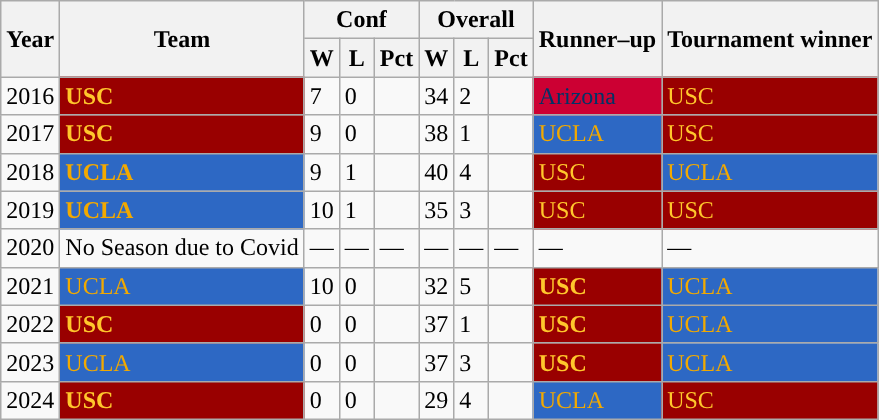<table class="wikitable">
<tr>
<th rowspan=2>Year</th>
<th rowspan=2>Team</th>
<th colspan=3>Conf</th>
<th colspan=3>Overall</th>
<th rowspan=2>Runner–up</th>
<th rowspan=2>Tournament winner</th>
</tr>
<tr>
<th>W</th>
<th>L</th>
<th>Pct</th>
<th>W</th>
<th>L</th>
<th>Pct</th>
</tr>
<tr>
<td>2016</td>
<td style="background:#990000; color:#FFC72C;"><strong>USC</strong></td>
<td>7</td>
<td>0</td>
<td></td>
<td>34</td>
<td>2</td>
<td></td>
<td style="background:#CC0033; color:#003366;">Arizona</td>
<td style="background:#990000; color:#FFC72C;">USC</td>
</tr>
<tr>
<td>2017</td>
<td style="background:#990000; color:#FFC72C;"><strong>USC</strong></td>
<td>9</td>
<td>0</td>
<td></td>
<td>38</td>
<td>1</td>
<td></td>
<td style="background:#2D68C4; color:#F2A900;">UCLA</td>
<td style="background:#990000; color:#FFC72C;">USC</td>
</tr>
<tr>
<td>2018</td>
<td style="background:#2D68C4; color:#F2A900;"><strong>UCLA</strong></td>
<td>9</td>
<td>1</td>
<td></td>
<td>40</td>
<td>4</td>
<td></td>
<td style="background:#990000; color:#FFC72C;">USC</td>
<td style="background:#2D68C4; color:#F2A900;">UCLA</td>
</tr>
<tr>
<td>2019</td>
<td style="background:#2D68C4; color:#F2A900;"><strong>UCLA</strong></td>
<td>10</td>
<td>1</td>
<td></td>
<td>35</td>
<td>3</td>
<td></td>
<td style="background:#990000; color:#FFC72C;">USC</td>
<td style="background:#990000; color:#FFC72C;">USC</td>
</tr>
<tr>
<td>2020</td>
<td>No Season due to Covid</td>
<td>―</td>
<td>―</td>
<td>―</td>
<td>―</td>
<td>―</td>
<td>―</td>
<td>―</td>
<td>―</td>
</tr>
<tr>
<td>2021</td>
<td style="background:#2D68C4; color:#F2A900;">UCLA</td>
<td>10</td>
<td>0</td>
<td></td>
<td>32</td>
<td>5</td>
<td></td>
<td style="background:#990000; color:#FFC72C;"><strong>USC</strong></td>
<td style="background:#2D68C4; color:#F2A900;">UCLA</td>
</tr>
<tr>
<td>2022</td>
<td style="background:#990000; color:#FFC72C;"><strong>USC</strong></td>
<td>0</td>
<td>0</td>
<td></td>
<td>37</td>
<td>1</td>
<td></td>
<td style="background:#990000; color:#FFC72C;"><strong>USC</strong></td>
<td style="background:#2D68C4; color:#F2A900;">UCLA</td>
</tr>
<tr>
<td>2023</td>
<td style="background:#2D68C4; color:#F2A900;">UCLA</td>
<td>0</td>
<td>0</td>
<td></td>
<td>37</td>
<td>3</td>
<td></td>
<td style="background:#990000; color:#FFC72C;"><strong>USC</strong></td>
<td style="background:#2D68C4; color:#F2A900;">UCLA</td>
</tr>
<tr>
<td>2024</td>
<td style="background:#990000; color:#FFC72C;"><strong>USC</strong></td>
<td>0</td>
<td>0</td>
<td></td>
<td>29</td>
<td>4</td>
<td></td>
<td style="background:#2D68C4; color:#F2A900;">UCLA</td>
<td style="background:#990000; color:#FFC72C;">USC</td>
</tr>
</table>
